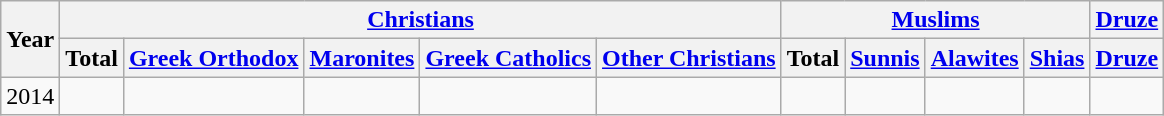<table class="wikitable">
<tr>
<th rowspan="2">Year</th>
<th colspan="5"><a href='#'>Christians</a></th>
<th colspan="4"><a href='#'>Muslims</a></th>
<th colspan="1"><a href='#'>Druze</a></th>
</tr>
<tr>
<th>Total</th>
<th><a href='#'>Greek Orthodox</a></th>
<th><a href='#'>Maronites</a></th>
<th><a href='#'>Greek Catholics</a></th>
<th><a href='#'>Other Christians</a></th>
<th>Total</th>
<th><a href='#'>Sunnis</a></th>
<th><a href='#'>Alawites</a></th>
<th><a href='#'>Shias</a></th>
<th><a href='#'>Druze</a></th>
</tr>
<tr>
<td>2014</td>
<td></td>
<td></td>
<td></td>
<td></td>
<td></td>
<td></td>
<td></td>
<td></td>
<td></td>
<td></td>
</tr>
</table>
